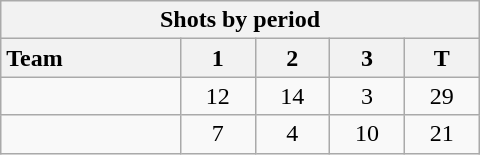<table class="wikitable" style="width:20em">
<tr>
<th colspan="6">Shots by period</th>
</tr>
<tr>
<th style="width:8em; text-align:left;">Team</th>
<th style="width:3em;">1</th>
<th style="width:3em;">2</th>
<th style="width:3em;">3</th>
<th style="width:3em;">T</th>
</tr>
<tr style="text-align:center;">
<td style="text-align:left;"></td>
<td>12</td>
<td>14</td>
<td>3</td>
<td>29</td>
</tr>
<tr style="text-align:center;">
<td style="text-align:left;"></td>
<td>7</td>
<td>4</td>
<td>10</td>
<td>21</td>
</tr>
</table>
